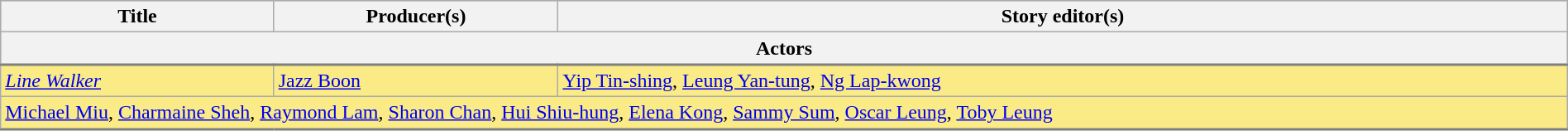<table class="wikitable" border="1" width="100%">
<tr style="background:#bebebe">
<th>Title</th>
<th>Producer(s)</th>
<th>Story editor(s)</th>
</tr>
<tr style="background:#bebebe">
<th colspan="3" style="border-bottom:2px solid grey">Actors</th>
</tr>
<tr style="background:#FAEB86">
<td><em><a href='#'>Line Walker</a></em></td>
<td><a href='#'>Jazz Boon</a></td>
<td><a href='#'>Yip Tin-shing</a>, <a href='#'>Leung Yan-tung</a>, <a href='#'>Ng Lap-kwong</a></td>
</tr>
<tr style="background:#FAEB86">
<td colspan="3" style="border-bottom:2px solid grey"><a href='#'>Michael Miu</a>, <a href='#'>Charmaine Sheh</a>, <a href='#'>Raymond Lam</a>, <a href='#'>Sharon Chan</a>, <a href='#'>Hui Shiu-hung</a>, <a href='#'>Elena Kong</a>, <a href='#'>Sammy Sum</a>, <a href='#'>Oscar Leung</a>, <a href='#'>Toby Leung</a></td>
</tr>
</table>
